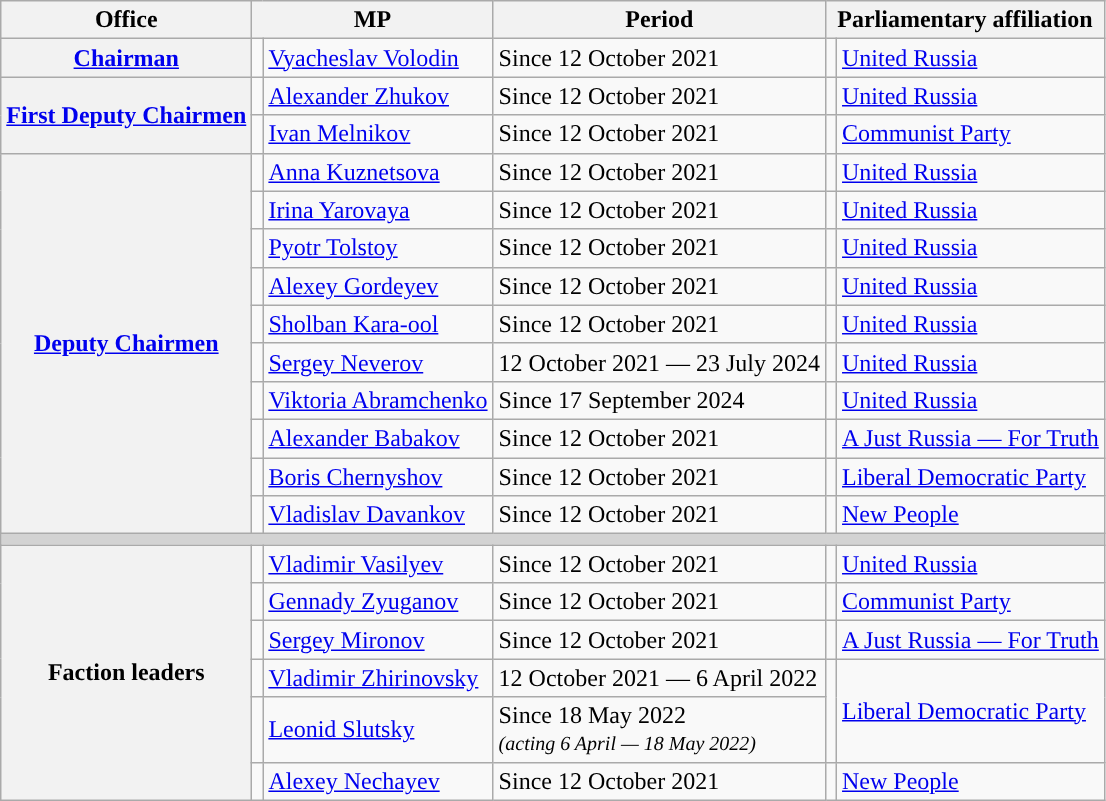<table class=wikitable>
<tr>
<th>Office</th>
<th colspan=2>MP</th>
<th>Period</th>
<th colspan=2>Parliamentary affiliation</th>
</tr>
<tr>
<th><a href='#'>Chairman</a></th>
<td style="background-color:"></td>
<td><a href='#'>Vyacheslav Volodin</a></td>
<td>Since 12 October 2021</td>
<td style="background-color:"></td>
<td><a href='#'>United Russia</a></td>
</tr>
<tr>
<th rowspan=2><a href='#'>First Deputy Chairmen</a></th>
<td style="background-color:"></td>
<td><a href='#'>Alexander Zhukov</a></td>
<td>Since 12 October 2021</td>
<td style="background-color:"></td>
<td><a href='#'>United Russia</a></td>
</tr>
<tr>
<td style="background-color:"></td>
<td><a href='#'>Ivan Melnikov</a></td>
<td>Since 12 October 2021</td>
<td style="background-color:"></td>
<td><a href='#'>Communist Party</a></td>
</tr>
<tr>
<th rowspan=10><a href='#'>Deputy Chairmen</a></th>
<td style="background-color:"></td>
<td><a href='#'>Anna Kuznetsova</a></td>
<td>Since 12 October 2021</td>
<td style="background-color:"></td>
<td><a href='#'>United Russia</a></td>
</tr>
<tr>
<td style="background-color:"></td>
<td><a href='#'>Irina Yarovaya</a></td>
<td>Since 12 October 2021</td>
<td style="background-color:"></td>
<td><a href='#'>United Russia</a></td>
</tr>
<tr>
<td style="background-color:"></td>
<td><a href='#'>Pyotr Tolstoy</a></td>
<td>Since 12 October 2021</td>
<td style="background-color:"></td>
<td><a href='#'>United Russia</a></td>
</tr>
<tr>
<td style="background-color:"></td>
<td><a href='#'>Alexey Gordeyev</a></td>
<td>Since 12 October 2021</td>
<td style="background-color:"></td>
<td><a href='#'>United Russia</a></td>
</tr>
<tr>
<td style="background-color:"></td>
<td><a href='#'>Sholban Kara-ool</a></td>
<td>Since 12 October 2021</td>
<td style="background-color:"></td>
<td><a href='#'>United Russia</a></td>
</tr>
<tr>
<td style="background-color:"></td>
<td><a href='#'>Sergey Neverov</a></td>
<td>12 October 2021 — 23 July 2024</td>
<td style="background-color:"></td>
<td><a href='#'>United Russia</a></td>
</tr>
<tr>
<td style="background-color:"></td>
<td><a href='#'>Viktoria Abramchenko</a></td>
<td>Since 17 September 2024</td>
<td style="background-color:"></td>
<td><a href='#'>United Russia</a></td>
</tr>
<tr>
<td style="background-color:"></td>
<td><a href='#'>Alexander Babakov</a></td>
<td>Since 12 October 2021</td>
<td style="background-color:"></td>
<td><a href='#'>A Just Russia — For Truth</a></td>
</tr>
<tr>
<td style="background-color:"></td>
<td><a href='#'>Boris Chernyshov</a></td>
<td>Since 12 October 2021</td>
<td style="background-color:"></td>
<td><a href='#'>Liberal Democratic Party</a></td>
</tr>
<tr>
<td style="background-color:"></td>
<td><a href='#'>Vladislav Davankov</a></td>
<td>Since 12 October 2021</td>
<td style="background-color:"></td>
<td><a href='#'>New People</a></td>
</tr>
<tr>
<td colspan=7; bgcolor="lightgrey"></td>
</tr>
<tr>
<th rowspan=6>Faction leaders</th>
<td style="background-color:"></td>
<td><a href='#'>Vladimir Vasilyev</a></td>
<td>Since 12 October 2021</td>
<td style="background-color:"></td>
<td><a href='#'>United Russia</a></td>
</tr>
<tr>
<td style="background-color:"></td>
<td><a href='#'>Gennady Zyuganov</a></td>
<td>Since 12 October 2021</td>
<td style="background-color:"></td>
<td><a href='#'>Communist Party</a></td>
</tr>
<tr>
<td style="background-color:"></td>
<td><a href='#'>Sergey Mironov</a></td>
<td>Since 12 October 2021</td>
<td style="background-color:"></td>
<td><a href='#'>A Just Russia — For Truth</a></td>
</tr>
<tr>
<td style="background-color:"></td>
<td><a href='#'>Vladimir Zhirinovsky</a></td>
<td>12 October 2021 — 6 April 2022</td>
<td rowspan=2 style="background-color:"></td>
<td rowspan=2><a href='#'>Liberal Democratic Party</a></td>
</tr>
<tr>
<td style="background-color:"></td>
<td><a href='#'>Leonid Slutsky</a></td>
<td>Since 18 May 2022<br><small><em>(acting 6 April — 18 May 2022)</em></small></td>
</tr>
<tr>
<td style="background-color:"></td>
<td><a href='#'>Alexey Nechayev</a></td>
<td>Since 12 October 2021</td>
<td style="background-color:"></td>
<td><a href='#'>New People</a></td>
</tr>
</table>
